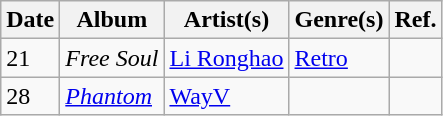<table class="wikitable">
<tr>
<th>Date</th>
<th>Album</th>
<th>Artist(s)</th>
<th>Genre(s)</th>
<th>Ref.</th>
</tr>
<tr>
<td>21</td>
<td><em>Free Soul</em></td>
<td><a href='#'>Li Ronghao</a></td>
<td><a href='#'>Retro</a></td>
<td></td>
</tr>
<tr>
<td>28</td>
<td><em><a href='#'>Phantom</a></em></td>
<td><a href='#'>WayV</a></td>
<td></td>
<td></td>
</tr>
</table>
